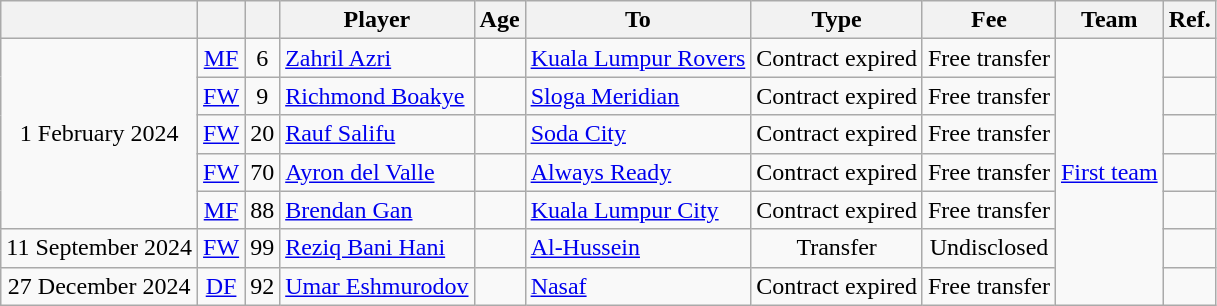<table class="wikitable" style="text-align:center; font-size:100%; ">
<tr>
<th></th>
<th></th>
<th></th>
<th>Player</th>
<th>Age</th>
<th>To</th>
<th>Type</th>
<th>Fee</th>
<th>Team</th>
<th>Ref.</th>
</tr>
<tr>
<td rowspan="5">1 February 2024</td>
<td><a href='#'>MF</a></td>
<td>6</td>
<td style="text-align:left"> <a href='#'>Zahril Azri</a></td>
<td></td>
<td style="text-align:left"> <a href='#'>Kuala Lumpur Rovers</a></td>
<td>Contract expired</td>
<td>Free transfer</td>
<td rowspan="7"><a href='#'>First team</a></td>
<td></td>
</tr>
<tr>
<td><a href='#'>FW</a></td>
<td>9</td>
<td style="text-align:left"> <a href='#'>Richmond Boakye</a></td>
<td></td>
<td style="text-align:left"> <a href='#'>Sloga Meridian</a></td>
<td>Contract expired</td>
<td>Free transfer</td>
<td></td>
</tr>
<tr>
<td><a href='#'>FW</a></td>
<td>20</td>
<td style="text-align:left"> <a href='#'>Rauf Salifu</a></td>
<td></td>
<td style="text-align:left"> <a href='#'>Soda City</a></td>
<td>Contract expired</td>
<td>Free transfer</td>
<td></td>
</tr>
<tr>
<td><a href='#'>FW</a></td>
<td>70</td>
<td style="text-align:left"> <a href='#'>Ayron del Valle</a></td>
<td></td>
<td style="text-align:left"> <a href='#'>Always Ready</a></td>
<td>Contract expired</td>
<td>Free transfer</td>
<td></td>
</tr>
<tr>
<td><a href='#'>MF</a></td>
<td>88</td>
<td style="text-align:left"> <a href='#'>Brendan Gan</a></td>
<td></td>
<td style="text-align:left"> <a href='#'>Kuala Lumpur City</a></td>
<td>Contract expired</td>
<td>Free transfer</td>
<td></td>
</tr>
<tr>
<td>11 September 2024</td>
<td><a href='#'>FW</a></td>
<td>99</td>
<td style="text-align:left"> <a href='#'>Reziq Bani Hani</a></td>
<td></td>
<td style="text-align:left"> <a href='#'>Al-Hussein</a></td>
<td>Transfer</td>
<td>Undisclosed</td>
<td></td>
</tr>
<tr>
<td>27 December 2024</td>
<td><a href='#'>DF</a></td>
<td>92</td>
<td style="text-align:left"> <a href='#'>Umar Eshmurodov</a></td>
<td></td>
<td style="text-align:left"> <a href='#'>Nasaf</a></td>
<td>Contract expired</td>
<td>Free transfer</td>
<td></td>
</tr>
</table>
